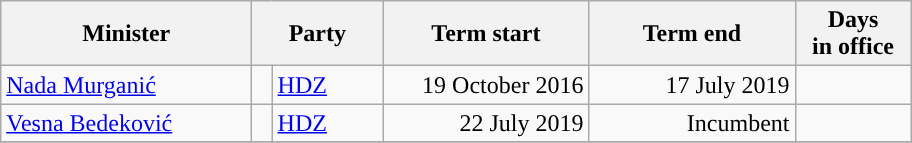<table class="wikitable" style="text-align: left;">
<tr>
<th width="160">Minister</th>
<th colspan=2 width="80">Party</th>
<th width="130">Term start</th>
<th width="130">Term end</th>
<th width=70>Days<br> in office</th>
</tr>
<tr>
<td><a href='#'>Nada Murganić</a></td>
<td style="background-color: "></td>
<td><a href='#'>HDZ</a></td>
<td align=right>19 October 2016</td>
<td align=right>17 July 2019</td>
<td align=right></td>
</tr>
<tr>
<td><a href='#'>Vesna Bedeković</a></td>
<td style="background-color: "></td>
<td><a href='#'>HDZ</a></td>
<td align=right>22 July 2019</td>
<td align=right>Incumbent</td>
<td align=right></td>
</tr>
<tr>
</tr>
</table>
